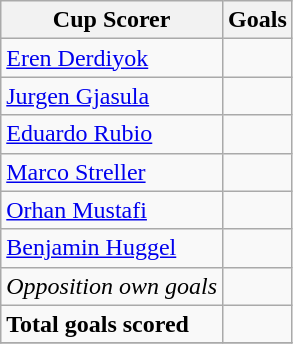<table class="wikitable">
<tr>
<th>Cup Scorer</th>
<th>Goals</th>
</tr>
<tr>
<td> <a href='#'>Eren Derdiyok</a></td>
<td></td>
</tr>
<tr>
<td> <a href='#'>Jurgen Gjasula</a></td>
<td></td>
</tr>
<tr>
<td> <a href='#'>Eduardo Rubio</a></td>
<td></td>
</tr>
<tr>
<td> <a href='#'>Marco Streller</a></td>
<td></td>
</tr>
<tr>
<td> <a href='#'>Orhan Mustafi</a></td>
<td></td>
</tr>
<tr>
<td> <a href='#'>Benjamin Huggel</a></td>
<td></td>
</tr>
<tr>
<td><em>Opposition own goals</em></td>
<td></td>
</tr>
<tr>
<td><strong>Total goals scored</strong></td>
<td></td>
</tr>
<tr>
</tr>
</table>
